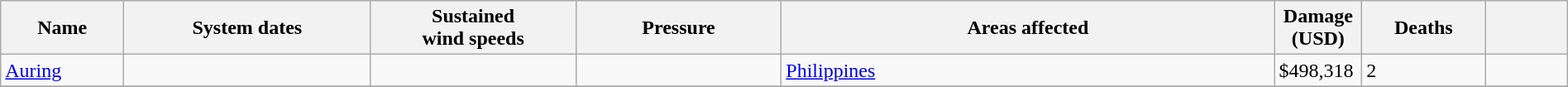<table class="wikitable sortable" width="100%">
<tr>
<th scope="col" width="7.5%">Name</th>
<th scope="col" width="15%">System dates</th>
<th scope="col" width="12.5%">Sustained<br>wind speeds</th>
<th scope="col" width="12.5%">Pressure</th>
<th scope="col" width="30%" class="unsortable">Areas affected</th>
<th scope="col" width="5%">Damage<br>(USD)</th>
<th scope="col" width="7.5%">Deaths</th>
<th scope="col" width="5%" class="unsortable"></th>
</tr>
<tr>
<td><a href='#'>Auring</a></td>
<td></td>
<td></td>
<td></td>
<td><a href='#'>Philippines</a></td>
<td>$498,318</td>
<td>2</td>
<td></td>
</tr>
<tr>
</tr>
</table>
